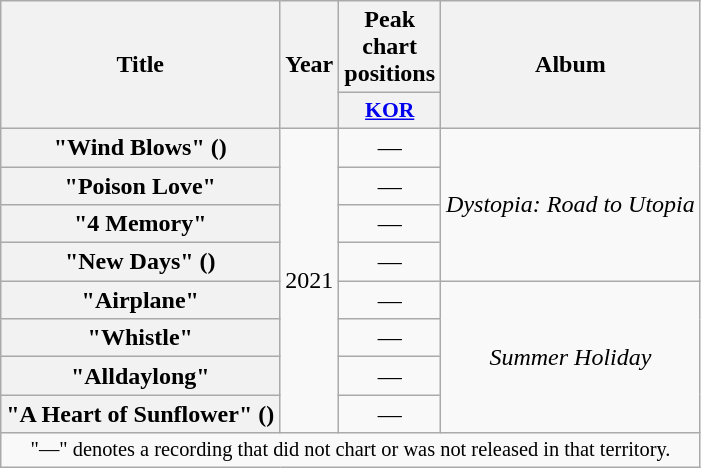<table class="wikitable plainrowheaders" style="text-align:center">
<tr>
<th scope="col" rowspan="2">Title</th>
<th scope="col" rowspan="2">Year</th>
<th scope="col" colspan="1">Peak chart positions</th>
<th scope="col" rowspan="2">Album</th>
</tr>
<tr>
<th scope="col" style="width:3em;font-size:90%"><a href='#'>KOR</a><br></th>
</tr>
<tr>
<th scope="row">"Wind Blows" ()</th>
<td rowspan="8">2021</td>
<td>—</td>
<td rowspan="4"><em>Dystopia: Road to Utopia</em></td>
</tr>
<tr>
<th scope="row">"Poison Love"</th>
<td>—</td>
</tr>
<tr>
<th scope="row">"4 Memory"</th>
<td>—</td>
</tr>
<tr>
<th scope="row">"New Days" ()</th>
<td>—</td>
</tr>
<tr>
<th scope="row">"Airplane"</th>
<td>—</td>
<td rowspan="4"><em>Summer Holiday</em></td>
</tr>
<tr>
<th scope="row">"Whistle"</th>
<td>—</td>
</tr>
<tr>
<th scope="row">"Alldaylong"</th>
<td>—</td>
</tr>
<tr>
<th scope="row">"A Heart of Sunflower" ()</th>
<td>—</td>
</tr>
<tr>
<td colspan="4" style="font-size:85%">"—" denotes a recording that did not chart or was not released in that territory.</td>
</tr>
</table>
